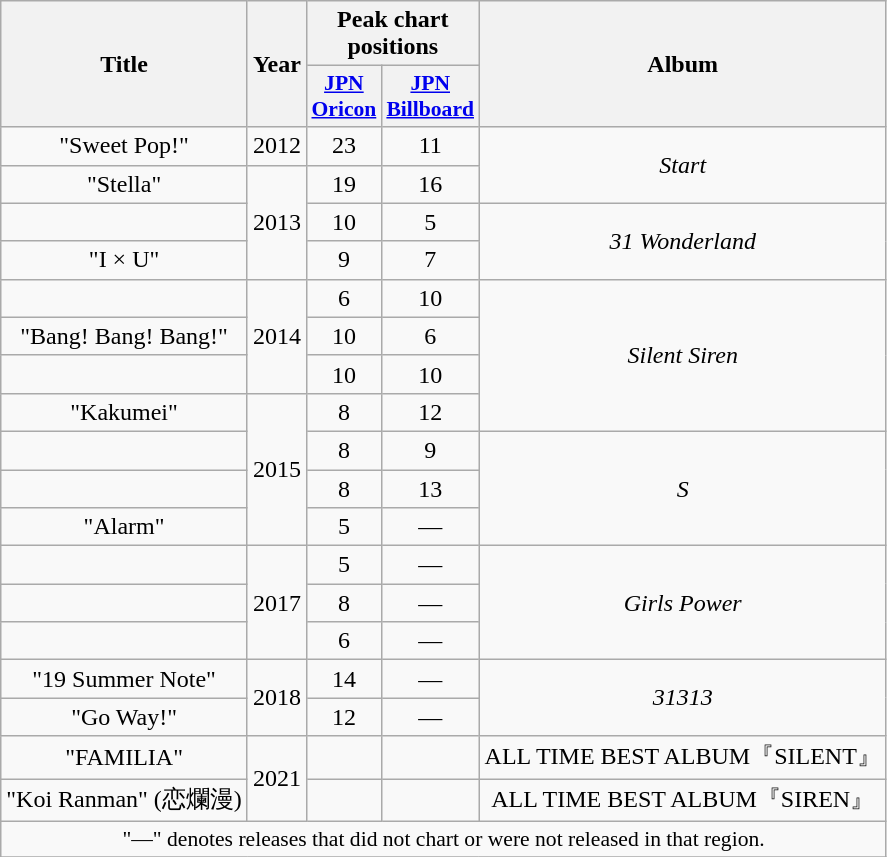<table class="wikitable sortable mw-collapsible plainrowheaders" style="text-align:center;">
<tr>
<th scope="col" rowspan="2">Title</th>
<th scope="col" rowspan="2">Year</th>
<th scope="col" colspan="2">Peak chart positions</th>
<th scope="col" rowspan="2">Album</th>
</tr>
<tr>
<th scope="col" style="width:3em;font-size:90%;"><a href='#'>JPN<br>Oricon</a><br></th>
<th scope="col" style="width:3em;font-size:90%;"><a href='#'>JPN<br>Billboard</a></th>
</tr>
<tr>
<td scope="row">"Sweet Pop!"</td>
<td>2012</td>
<td>23</td>
<td>11</td>
<td rowspan="2"><em>Start</em></td>
</tr>
<tr>
<td scope="row">"Stella"</td>
<td rowspan="3">2013</td>
<td>19</td>
<td>16</td>
</tr>
<tr>
<td scope="row"></td>
<td>10</td>
<td>5</td>
<td rowspan="2"><em>31 Wonderland</em></td>
</tr>
<tr>
<td scope="row">"I × U"</td>
<td>9</td>
<td>7</td>
</tr>
<tr>
<td scope="row"></td>
<td rowspan="3">2014</td>
<td>6</td>
<td>10</td>
<td rowspan="4"><em>Silent Siren</em></td>
</tr>
<tr>
<td scope="row">"Bang! Bang! Bang!"</td>
<td>10</td>
<td>6</td>
</tr>
<tr>
<td scope="row"></td>
<td>10</td>
<td>10</td>
</tr>
<tr>
<td scope="row">"Kakumei"</td>
<td rowspan="4">2015</td>
<td>8</td>
<td>12</td>
</tr>
<tr>
<td scope="row"></td>
<td>8</td>
<td>9</td>
<td rowspan="3"><em>S</em></td>
</tr>
<tr>
<td scope="row"></td>
<td>8</td>
<td>13</td>
</tr>
<tr>
<td scope="row">"Alarm"</td>
<td>5</td>
<td>—</td>
</tr>
<tr>
<td scope="row"></td>
<td rowspan="3">2017</td>
<td>5</td>
<td>—</td>
<td rowspan="3"><em>Girls Power</em></td>
</tr>
<tr>
<td scope="row"></td>
<td>8</td>
<td>—</td>
</tr>
<tr>
<td scope="row"></td>
<td>6</td>
<td>—</td>
</tr>
<tr>
<td scope="row">"19 Summer Note"</td>
<td rowspan="2">2018</td>
<td>14</td>
<td>—</td>
<td rowspan="2"><em>31313</em></td>
</tr>
<tr>
<td scope="row">"Go Way!"</td>
<td>12</td>
<td>—</td>
</tr>
<tr>
<td>"FAMILIA"</td>
<td rowspan="2">2021</td>
<td></td>
<td></td>
<td>ALL TIME BEST ALBUM『SILENT』</td>
</tr>
<tr>
<td>"Koi Ranman" (恋爛漫)</td>
<td></td>
<td></td>
<td>ALL TIME BEST ALBUM『SIREN』</td>
</tr>
<tr>
<td colspan="5" style="font-size:90%;">"—" denotes releases that did not chart or were not released in that region.</td>
</tr>
<tr>
</tr>
</table>
